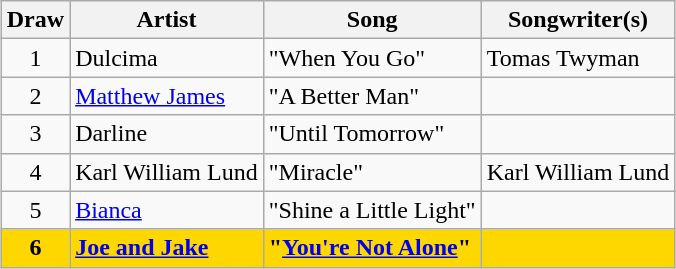<table class="sortable wikitable" style="margin: 1em auto 1em auto; text-align:center;">
<tr>
<th>Draw</th>
<th>Artist</th>
<th>Song</th>
<th class="unsortable">Songwriter(s)</th>
</tr>
<tr>
<td>1</td>
<td style="text-align:left;">Dulcima</td>
<td style="text-align:left;">"When You Go"</td>
<td style="text-align:left;">Tomas Twyman</td>
</tr>
<tr>
<td>2</td>
<td style="text-align:left;"><a href='#'>Matthew James</a></td>
<td style="text-align:left;">"A Better Man"</td>
<td style="text-align:left;"></td>
</tr>
<tr>
<td>3</td>
<td style="text-align:left;">Darline</td>
<td style="text-align:left;">"Until Tomorrow"</td>
<td style="text-align:left;"></td>
</tr>
<tr>
<td>4</td>
<td style="text-align:left;">Karl William Lund</td>
<td style="text-align:left;">"Miracle"</td>
<td style="text-align:left;">Karl William Lund</td>
</tr>
<tr>
<td>5</td>
<td style="text-align:left;"><a href='#'>Bianca</a></td>
<td style="text-align:left;">"Shine a Little Light"</td>
<td style="text-align:left;"></td>
</tr>
<tr style="font-weight:bold; background:gold;">
<td>6</td>
<td style="text-align:left;"><a href='#'>Joe and Jake</a></td>
<td style="text-align:left;">"<a href='#'>You're Not Alone</a>"</td>
<td style="text-align:left;"></td>
</tr>
</table>
